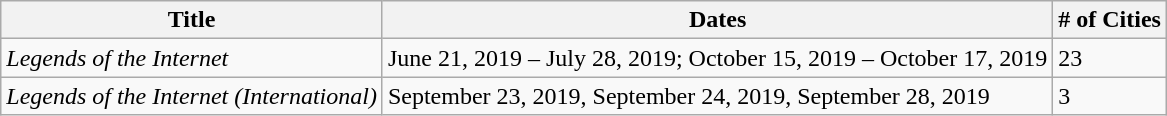<table class="wikitable plainrowheaders" border="2" style="text-align:left;">
<tr>
<th>Title</th>
<th>Dates</th>
<th># of Cities</th>
</tr>
<tr>
<td><em>Legends of the Internet</em></td>
<td>June 21, 2019 – July 28, 2019; October 15, 2019 – October 17, 2019</td>
<td>23</td>
</tr>
<tr>
<td><em>Legends of the Internet (International)</em></td>
<td>September 23, 2019, September 24, 2019, September 28, 2019</td>
<td>3</td>
</tr>
</table>
